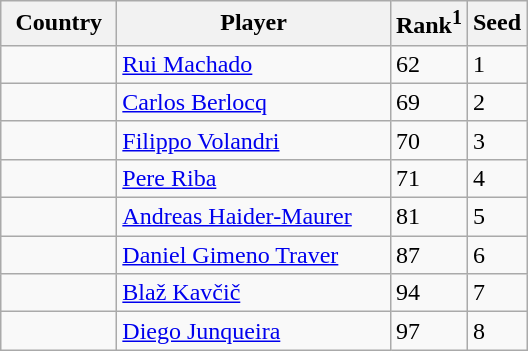<table class="sortable wikitable">
<tr>
<th width="70">Country</th>
<th width="175">Player</th>
<th>Rank<sup>1</sup></th>
<th>Seed</th>
</tr>
<tr>
<td></td>
<td><a href='#'>Rui Machado</a></td>
<td>62</td>
<td>1</td>
</tr>
<tr>
<td></td>
<td><a href='#'>Carlos Berlocq</a></td>
<td>69</td>
<td>2</td>
</tr>
<tr>
<td></td>
<td><a href='#'>Filippo Volandri</a></td>
<td>70</td>
<td>3</td>
</tr>
<tr>
<td></td>
<td><a href='#'>Pere Riba</a></td>
<td>71</td>
<td>4</td>
</tr>
<tr>
<td></td>
<td><a href='#'>Andreas Haider-Maurer</a></td>
<td>81</td>
<td>5</td>
</tr>
<tr>
<td></td>
<td><a href='#'>Daniel Gimeno Traver</a></td>
<td>87</td>
<td>6</td>
</tr>
<tr>
<td></td>
<td><a href='#'>Blaž Kavčič</a></td>
<td>94</td>
<td>7</td>
</tr>
<tr>
<td></td>
<td><a href='#'>Diego Junqueira</a></td>
<td>97</td>
<td>8</td>
</tr>
</table>
